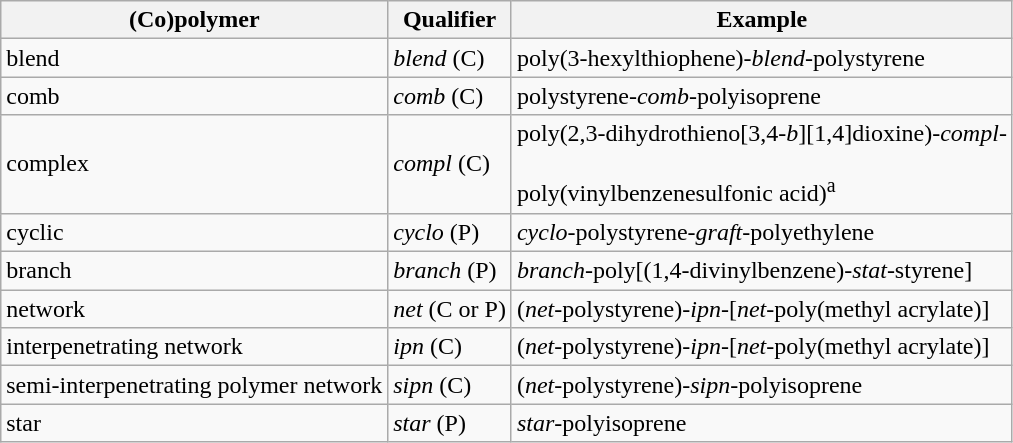<table class="wikitable">
<tr>
<th>(Co)polymer</th>
<th>Qualifier</th>
<th>Example</th>
</tr>
<tr>
<td>blend</td>
<td><em>blend</em>  (C)</td>
<td>poly(3-hexylthiophene)-<em>blend</em>-polystyrene</td>
</tr>
<tr>
<td>comb</td>
<td><em>comb</em>  (C)</td>
<td>polystyrene-<em>comb</em>-polyisoprene</td>
</tr>
<tr>
<td>complex</td>
<td><em>compl</em>  (C)</td>
<td>poly(2,3-dihydrothieno[3,4-<em>b</em>][1,4]dioxine)-<em>compl</em>-<br><br>poly(vinylbenzenesulfonic acid)<sup>a</sup></td>
</tr>
<tr>
<td>cyclic</td>
<td><em>cyclo</em>  (P)</td>
<td><em>cyclo</em>-polystyrene-<em>graft</em>-polyethylene</td>
</tr>
<tr>
<td>branch</td>
<td><em>branch</em>  (P)</td>
<td><em>branch</em>-poly[(1,4-divinylbenzene)-<em>stat</em>-styrene]</td>
</tr>
<tr>
<td>network</td>
<td><em>net</em>  (C or P)</td>
<td>(<em>net</em>-polystyrene)-<em>ipn</em>-[<em>net</em>-poly(methyl acrylate)]</td>
</tr>
<tr>
<td>interpenetrating network</td>
<td><em>ipn</em>  (C)</td>
<td>(<em>net</em>-polystyrene)-<em>ipn</em>-[<em>net</em>-poly(methyl acrylate)]</td>
</tr>
<tr>
<td>semi-interpenetrating polymer network</td>
<td><em>sipn</em>  (C)</td>
<td>(<em>net</em>-polystyrene)-<em>sipn</em>-polyisoprene</td>
</tr>
<tr>
<td>star</td>
<td><em>star</em>  (P)</td>
<td><em>star</em>-polyisoprene</td>
</tr>
</table>
